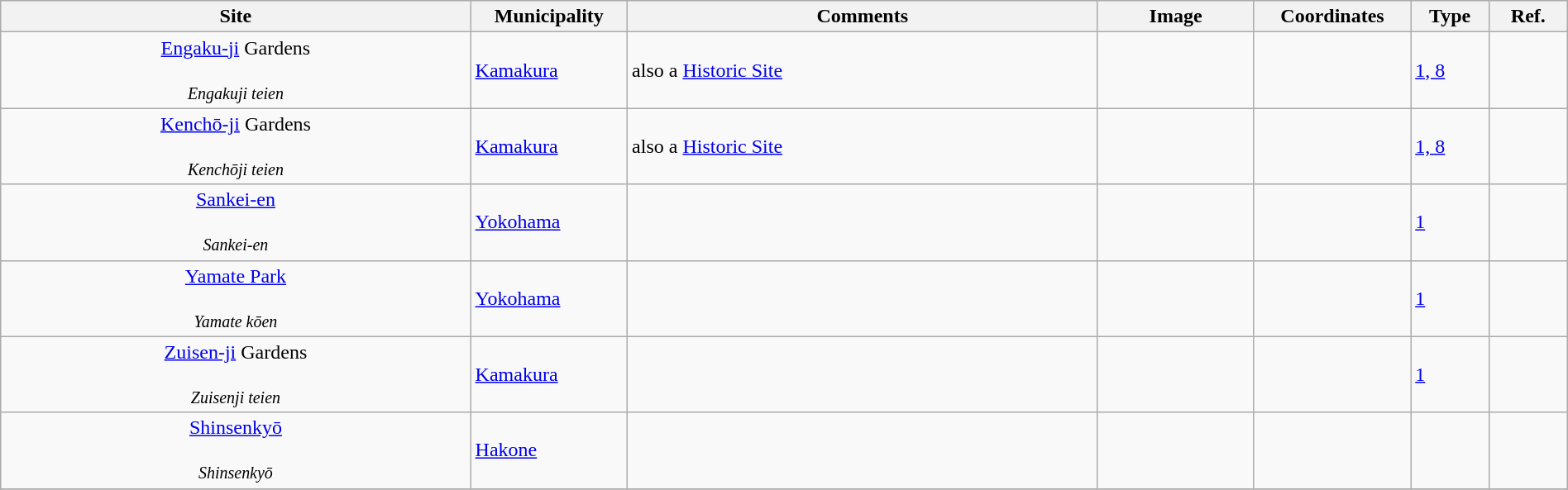<table class="wikitable sortable"  style="width:100%;">
<tr>
<th width="30%" align="left">Site</th>
<th width="10%" align="left">Municipality</th>
<th width="30%" align="left" class="unsortable">Comments</th>
<th width="10%" align="left"  class="unsortable">Image</th>
<th width="10%" align="left" class="unsortable">Coordinates</th>
<th width="5%" align="left">Type</th>
<th width="5%" align="left"  class="unsortable">Ref.</th>
</tr>
<tr>
<td align="center"><a href='#'>Engaku-ji</a> Gardens<br><br><small><em>Engakuji teien</em></small></td>
<td><a href='#'>Kamakura</a></td>
<td>also a <a href='#'>Historic Site</a></td>
<td></td>
<td></td>
<td><a href='#'>1, 8</a></td>
<td></td>
</tr>
<tr>
<td align="center"><a href='#'>Kenchō-ji</a> Gardens<br><br><small><em>Kenchōji teien</em></small></td>
<td><a href='#'>Kamakura</a></td>
<td>also a <a href='#'>Historic Site</a></td>
<td></td>
<td></td>
<td><a href='#'>1, 8</a></td>
<td></td>
</tr>
<tr>
<td align="center"><a href='#'>Sankei-en</a><br><br><small><em>Sankei-en</em></small></td>
<td><a href='#'>Yokohama</a></td>
<td></td>
<td></td>
<td></td>
<td><a href='#'>1</a></td>
<td></td>
</tr>
<tr>
<td align="center"><a href='#'>Yamate Park</a><br><br><small><em>Yamate kōen</em></small></td>
<td><a href='#'>Yokohama</a></td>
<td></td>
<td></td>
<td></td>
<td><a href='#'>1</a></td>
<td></td>
</tr>
<tr>
<td align="center"><a href='#'>Zuisen-ji</a> Gardens<br><br><small><em>Zuisenji teien</em></small></td>
<td><a href='#'>Kamakura</a></td>
<td></td>
<td></td>
<td></td>
<td><a href='#'>1</a></td>
<td></td>
</tr>
<tr>
<td align="center"><a href='#'>Shinsenkyō</a><br><br><small><em>Shinsenkyō</em></small></td>
<td><a href='#'>Hakone</a></td>
<td></td>
<td></td>
<td></td>
<td></td>
<td></td>
</tr>
<tr>
</tr>
</table>
